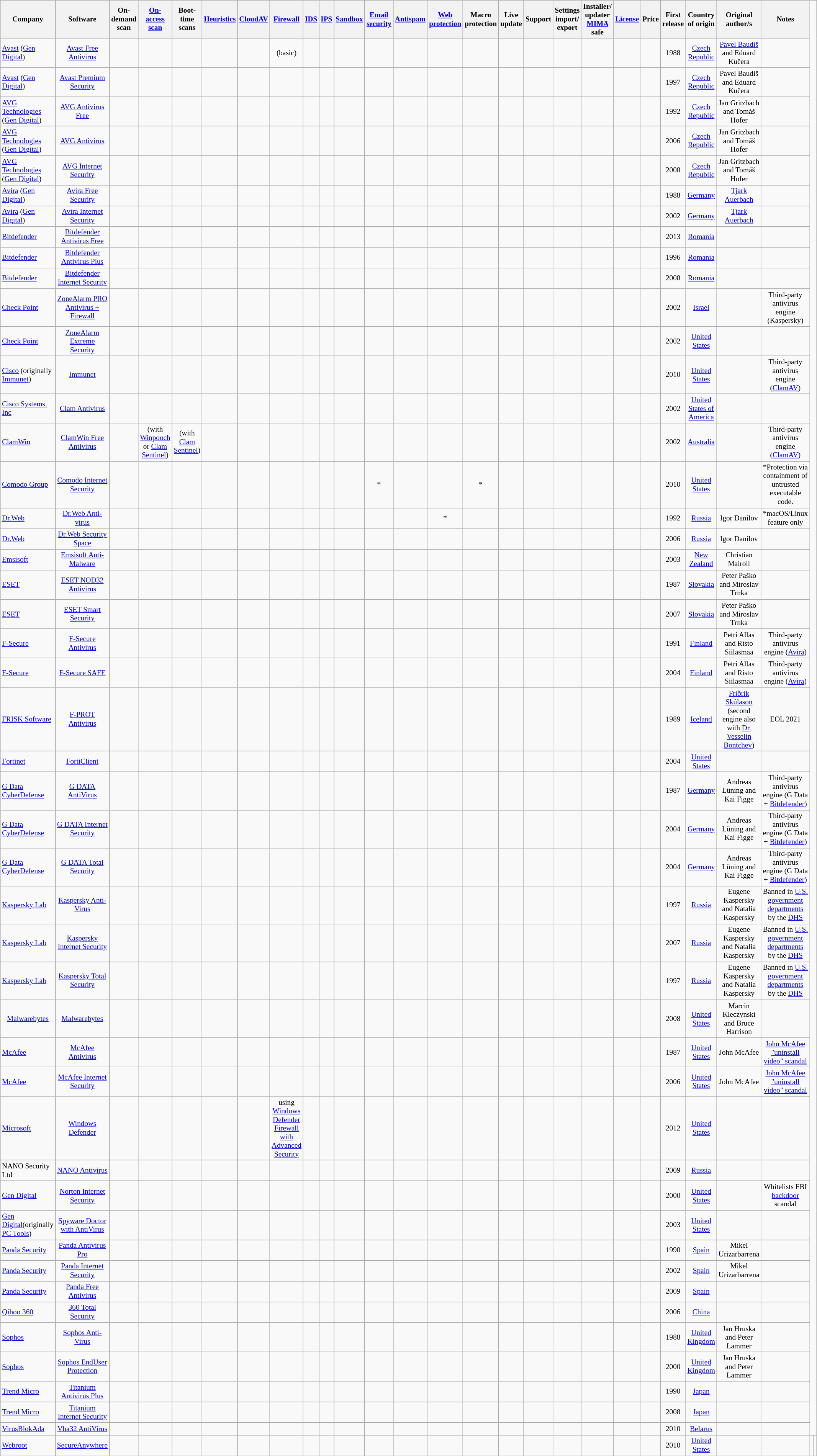<table class="wikitable sortable sort-under mw-datatable sticky-header" style="font-size: 80%; text-align: center; width: auto;">
<tr>
<th>Company</th>
<th>Software</th>
<th>On-demand<br>scan</th>
<th><a href='#'>On-access<br>scan</a></th>
<th>Boot-time<br>scans</th>
<th><a href='#'>Heuristics</a></th>
<th><a href='#'>CloudAV</a></th>
<th><a href='#'>Firewall</a></th>
<th><a href='#'>IDS</a></th>
<th><a href='#'>IPS</a></th>
<th><a href='#'>Sandbox</a></th>
<th><a href='#'>Email security</a></th>
<th><a href='#'>Antispam</a></th>
<th><a href='#'>Web protection</a></th>
<th>Macro protection</th>
<th>Live<br>update</th>
<th>Support</th>
<th>Settings import/<br>export</th>
<th>Installer/ updater  <a href='#'>MIMA</a> safe</th>
<th><a href='#'>License</a></th>
<th>Price</th>
<th>First release</th>
<th>Country of origin</th>
<th>Original author/s</th>
<th>Notes</th>
</tr>
<tr>
<td align=left><a href='#'>Avast</a> (<a href='#'>Gen Digital</a>)</td>
<td><a href='#'>Avast Free Antivirus</a></td>
<td></td>
<td></td>
<td></td>
<td></td>
<td></td>
<td> (basic)</td>
<td></td>
<td></td>
<td></td>
<td></td>
<td></td>
<td></td>
<td></td>
<td></td>
<td></td>
<td></td>
<td></td>
<td></td>
<td></td>
<td>1988</td>
<td><a href='#'>Czech Republic</a></td>
<td><a href='#'>Pavel Baudiš</a> and Eduard Kučera</td>
<td></td>
</tr>
<tr>
<td align=left><a href='#'>Avast</a> (<a href='#'>Gen Digital</a>)</td>
<td><a href='#'>Avast Premium Security</a></td>
<td></td>
<td></td>
<td></td>
<td></td>
<td></td>
<td></td>
<td></td>
<td></td>
<td></td>
<td></td>
<td></td>
<td></td>
<td></td>
<td></td>
<td></td>
<td></td>
<td></td>
<td></td>
<td></td>
<td>1997</td>
<td><a href='#'>Czech Republic</a></td>
<td>Pavel Baudiš and Eduard Kučera</td>
<td></td>
</tr>
<tr>
<td align=left><a href='#'>AVG Technologies</a> (<a href='#'>Gen Digital</a>)</td>
<td><a href='#'>AVG Antivirus Free</a></td>
<td></td>
<td></td>
<td></td>
<td></td>
<td></td>
<td></td>
<td></td>
<td></td>
<td></td>
<td></td>
<td></td>
<td></td>
<td></td>
<td></td>
<td></td>
<td></td>
<td></td>
<td></td>
<td></td>
<td>1992</td>
<td><a href='#'>Czech Republic</a></td>
<td>Jan Gritzbach and Tomáš Hofer</td>
<td></td>
</tr>
<tr>
<td align=left><a href='#'>AVG Technologies</a> (<a href='#'>Gen Digital</a>)</td>
<td><a href='#'>AVG Antivirus</a></td>
<td></td>
<td></td>
<td></td>
<td></td>
<td></td>
<td></td>
<td></td>
<td></td>
<td></td>
<td></td>
<td></td>
<td></td>
<td></td>
<td></td>
<td></td>
<td></td>
<td></td>
<td></td>
<td></td>
<td>2006</td>
<td><a href='#'>Czech Republic</a></td>
<td>Jan Gritzbach and Tomáš Hofer</td>
<td></td>
</tr>
<tr>
<td align=left><a href='#'>AVG Technologies</a> (<a href='#'>Gen Digital</a>)</td>
<td><a href='#'>AVG Internet Security</a></td>
<td></td>
<td></td>
<td></td>
<td></td>
<td></td>
<td></td>
<td></td>
<td></td>
<td></td>
<td></td>
<td></td>
<td></td>
<td></td>
<td></td>
<td></td>
<td></td>
<td></td>
<td></td>
<td></td>
<td>2008</td>
<td><a href='#'>Czech Republic</a></td>
<td>Jan Gritzbach and Tomáš Hofer</td>
<td></td>
</tr>
<tr>
<td align=left><a href='#'>Avira</a> (<a href='#'>Gen Digital</a>)</td>
<td><a href='#'>Avira Free Security</a></td>
<td></td>
<td></td>
<td></td>
<td></td>
<td></td>
<td></td>
<td></td>
<td></td>
<td></td>
<td></td>
<td></td>
<td></td>
<td></td>
<td></td>
<td></td>
<td></td>
<td></td>
<td></td>
<td></td>
<td>1988</td>
<td><a href='#'>Germany</a></td>
<td><a href='#'>Tjark Auerbach</a></td>
<td></td>
</tr>
<tr>
<td align=left><a href='#'>Avira</a> (<a href='#'>Gen Digital</a>)</td>
<td><a href='#'>Avira Internet Security</a></td>
<td></td>
<td></td>
<td></td>
<td></td>
<td></td>
<td></td>
<td></td>
<td></td>
<td></td>
<td></td>
<td></td>
<td></td>
<td></td>
<td></td>
<td></td>
<td></td>
<td></td>
<td></td>
<td></td>
<td>2002</td>
<td><a href='#'>Germany</a></td>
<td><a href='#'>Tjark Auerbach</a></td>
<td></td>
</tr>
<tr>
<td align=left><a href='#'>Bitdefender</a></td>
<td><a href='#'>Bitdefender Antivirus Free</a></td>
<td></td>
<td></td>
<td></td>
<td></td>
<td></td>
<td></td>
<td></td>
<td></td>
<td></td>
<td></td>
<td></td>
<td></td>
<td></td>
<td></td>
<td></td>
<td></td>
<td></td>
<td></td>
<td></td>
<td>2013</td>
<td><a href='#'>Romania</a></td>
<td></td>
<td></td>
</tr>
<tr>
<td align=left><a href='#'>Bitdefender</a></td>
<td><a href='#'>Bitdefender Antivirus Plus</a></td>
<td></td>
<td></td>
<td></td>
<td></td>
<td></td>
<td></td>
<td></td>
<td></td>
<td></td>
<td></td>
<td></td>
<td></td>
<td></td>
<td></td>
<td></td>
<td></td>
<td></td>
<td></td>
<td></td>
<td>1996</td>
<td><a href='#'>Romania</a></td>
<td></td>
<td></td>
</tr>
<tr>
<td align=left><a href='#'>Bitdefender</a></td>
<td><a href='#'>Bitdefender Internet Security</a></td>
<td></td>
<td></td>
<td></td>
<td></td>
<td></td>
<td></td>
<td></td>
<td></td>
<td></td>
<td></td>
<td></td>
<td></td>
<td></td>
<td></td>
<td></td>
<td></td>
<td></td>
<td></td>
<td></td>
<td>2008</td>
<td><a href='#'>Romania</a></td>
<td></td>
<td></td>
</tr>
<tr>
<td align=left><a href='#'>Check Point</a></td>
<td><a href='#'>ZoneAlarm PRO Antivirus + Firewall</a></td>
<td></td>
<td></td>
<td></td>
<td></td>
<td></td>
<td></td>
<td></td>
<td></td>
<td></td>
<td></td>
<td></td>
<td></td>
<td></td>
<td></td>
<td></td>
<td></td>
<td></td>
<td></td>
<td></td>
<td>2002</td>
<td><a href='#'>Israel</a></td>
<td></td>
<td>Third-party antivirus engine (Kaspersky) </td>
</tr>
<tr>
<td align=left><a href='#'>Check Point</a></td>
<td><a href='#'>ZoneAlarm Extreme Security</a></td>
<td></td>
<td></td>
<td></td>
<td></td>
<td></td>
<td></td>
<td></td>
<td></td>
<td></td>
<td></td>
<td></td>
<td></td>
<td></td>
<td></td>
<td></td>
<td></td>
<td></td>
<td></td>
<td></td>
<td>2002</td>
<td><a href='#'>United States</a></td>
<td></td>
<td></td>
</tr>
<tr>
<td align=left><a href='#'>Cisco</a> (originally <a href='#'>Immunet</a>)</td>
<td><a href='#'>Immunet</a></td>
<td></td>
<td></td>
<td></td>
<td></td>
<td></td>
<td></td>
<td></td>
<td></td>
<td></td>
<td></td>
<td></td>
<td></td>
<td></td>
<td></td>
<td></td>
<td></td>
<td></td>
<td></td>
<td></td>
<td>2010</td>
<td><a href='#'>United States</a></td>
<td></td>
<td>Third-party antivirus engine (<a href='#'>ClamAV</a>)</td>
</tr>
<tr>
<td align=left><a href='#'>Cisco Systems, Inc</a></td>
<td><a href='#'>Clam Antivirus</a></td>
<td></td>
<td></td>
<td></td>
<td></td>
<td></td>
<td></td>
<td></td>
<td></td>
<td></td>
<td></td>
<td></td>
<td></td>
<td></td>
<td></td>
<td></td>
<td></td>
<td></td>
<td></td>
<td></td>
<td>2002</td>
<td><a href='#'>United States of America</a></td>
<td></td>
<td></td>
</tr>
<tr>
<td align=left><a href='#'>ClamWin</a></td>
<td><a href='#'>ClamWin Free Antivirus</a></td>
<td></td>
<td> (with <a href='#'>Winpooch</a> or <a href='#'>Clam Sentinel</a>)</td>
<td> (with <a href='#'>Clam Sentinel</a>)</td>
<td></td>
<td></td>
<td></td>
<td></td>
<td></td>
<td></td>
<td></td>
<td></td>
<td></td>
<td></td>
<td></td>
<td></td>
<td></td>
<td></td>
<td></td>
<td></td>
<td>2002</td>
<td><a href='#'>Australia</a></td>
<td></td>
<td>Third-party antivirus engine (<a href='#'>ClamAV</a>)</td>
</tr>
<tr>
<td align=left><a href='#'>Comodo Group</a></td>
<td><a href='#'>Comodo Internet Security</a></td>
<td></td>
<td></td>
<td></td>
<td></td>
<td></td>
<td></td>
<td></td>
<td></td>
<td></td>
<td>*</td>
<td></td>
<td></td>
<td>*</td>
<td></td>
<td></td>
<td></td>
<td></td>
<td></td>
<td></td>
<td>2010</td>
<td><a href='#'>United States</a></td>
<td></td>
<td>*Protection via containment of untrusted executable code.</td>
</tr>
<tr>
<td align=left><a href='#'>Dr.Web</a></td>
<td><a href='#'>Dr.Web Anti-virus</a></td>
<td></td>
<td></td>
<td></td>
<td></td>
<td></td>
<td></td>
<td></td>
<td></td>
<td></td>
<td></td>
<td></td>
<td>*</td>
<td></td>
<td></td>
<td></td>
<td></td>
<td></td>
<td></td>
<td></td>
<td>1992</td>
<td><a href='#'>Russia</a></td>
<td>Igor Danilov</td>
<td>*macOS/Linux feature only</td>
</tr>
<tr>
<td align=left><a href='#'>Dr.Web</a></td>
<td><a href='#'>Dr.Web Security Space</a></td>
<td></td>
<td></td>
<td></td>
<td></td>
<td></td>
<td></td>
<td></td>
<td></td>
<td></td>
<td></td>
<td></td>
<td></td>
<td></td>
<td></td>
<td></td>
<td></td>
<td></td>
<td></td>
<td></td>
<td>2006</td>
<td><a href='#'>Russia</a></td>
<td>Igor Danilov</td>
<td></td>
</tr>
<tr>
<td align=left><a href='#'>Emsisoft</a></td>
<td><a href='#'>Emsisoft Anti-Malware</a></td>
<td></td>
<td></td>
<td></td>
<td></td>
<td></td>
<td></td>
<td></td>
<td></td>
<td></td>
<td></td>
<td></td>
<td></td>
<td></td>
<td></td>
<td></td>
<td></td>
<td></td>
<td></td>
<td></td>
<td>2003</td>
<td><a href='#'>New Zealand</a></td>
<td>Christian Mairoll</td>
<td></td>
</tr>
<tr>
<td align=left><a href='#'>ESET</a></td>
<td><a href='#'>ESET NOD32 Antivirus</a></td>
<td></td>
<td></td>
<td></td>
<td></td>
<td></td>
<td></td>
<td></td>
<td></td>
<td></td>
<td></td>
<td></td>
<td></td>
<td></td>
<td></td>
<td></td>
<td></td>
<td></td>
<td></td>
<td></td>
<td>1987</td>
<td><a href='#'>Slovakia</a></td>
<td>Peter Paško and Miroslav Trnka</td>
<td></td>
</tr>
<tr>
<td align=left><a href='#'>ESET</a></td>
<td><a href='#'>ESET Smart Security</a></td>
<td></td>
<td></td>
<td></td>
<td></td>
<td></td>
<td></td>
<td></td>
<td></td>
<td></td>
<td></td>
<td></td>
<td></td>
<td></td>
<td></td>
<td></td>
<td></td>
<td></td>
<td></td>
<td></td>
<td>2007</td>
<td><a href='#'>Slovakia</a></td>
<td>Peter Paško and Miroslav Trnka</td>
<td></td>
</tr>
<tr>
<td align=left><a href='#'>F-Secure</a></td>
<td><a href='#'>F-Secure Antivirus</a></td>
<td></td>
<td></td>
<td></td>
<td></td>
<td></td>
<td></td>
<td></td>
<td></td>
<td></td>
<td></td>
<td></td>
<td></td>
<td></td>
<td></td>
<td></td>
<td></td>
<td></td>
<td></td>
<td></td>
<td>1991</td>
<td><a href='#'>Finland</a></td>
<td>Petri Allas and Risto Siilasmaa</td>
<td>Third-party antivirus engine (<a href='#'>Avira</a>)</td>
</tr>
<tr>
<td align=left><a href='#'>F-Secure</a></td>
<td><a href='#'>F-Secure SAFE</a></td>
<td></td>
<td></td>
<td></td>
<td></td>
<td></td>
<td></td>
<td></td>
<td></td>
<td></td>
<td></td>
<td></td>
<td></td>
<td></td>
<td></td>
<td></td>
<td></td>
<td></td>
<td></td>
<td></td>
<td>2004</td>
<td><a href='#'>Finland</a></td>
<td>Petri Allas and Risto Siilasmaa</td>
<td>Third-party antivirus engine (<a href='#'>Avira</a>)</td>
</tr>
<tr>
<td align=left><a href='#'>FRISK Software</a></td>
<td><a href='#'>F-PROT Antivirus</a></td>
<td></td>
<td></td>
<td></td>
<td></td>
<td></td>
<td></td>
<td></td>
<td></td>
<td></td>
<td></td>
<td></td>
<td></td>
<td></td>
<td></td>
<td></td>
<td></td>
<td></td>
<td></td>
<td></td>
<td>1989</td>
<td><a href='#'>Iceland</a></td>
<td><a href='#'>Friðrik Skúlason</a> (second engine also with <a href='#'>Dr. Vesselin Bontchev</a>)</td>
<td>EOL 2021</td>
</tr>
<tr>
<td align=left><a href='#'>Fortinet</a></td>
<td><a href='#'>FortiClient</a></td>
<td></td>
<td></td>
<td></td>
<td></td>
<td></td>
<td></td>
<td></td>
<td></td>
<td></td>
<td></td>
<td></td>
<td></td>
<td></td>
<td></td>
<td></td>
<td></td>
<td></td>
<td></td>
<td></td>
<td>2004</td>
<td><a href='#'>United States</a></td>
<td></td>
<td></td>
</tr>
<tr>
<td align=left><a href='#'>G Data CyberDefense</a></td>
<td><a href='#'>G DATA AntiVirus</a></td>
<td></td>
<td></td>
<td></td>
<td></td>
<td></td>
<td></td>
<td></td>
<td></td>
<td></td>
<td></td>
<td></td>
<td></td>
<td></td>
<td></td>
<td></td>
<td></td>
<td></td>
<td></td>
<td></td>
<td>1987</td>
<td><a href='#'>Germany</a></td>
<td>Andreas Lüning and Kai Figge</td>
<td>Third-party antivirus engine (G Data + <a href='#'>Bitdefender</a>)</td>
</tr>
<tr>
<td align=left><a href='#'>G Data CyberDefense</a></td>
<td><a href='#'>G DATA Internet Security</a></td>
<td></td>
<td></td>
<td></td>
<td></td>
<td></td>
<td></td>
<td></td>
<td></td>
<td></td>
<td></td>
<td></td>
<td></td>
<td></td>
<td></td>
<td></td>
<td></td>
<td></td>
<td></td>
<td></td>
<td>2004</td>
<td><a href='#'>Germany</a></td>
<td>Andreas Lüning and Kai Figge</td>
<td>Third-party antivirus engine (G Data + <a href='#'>Bitdefender</a>)</td>
</tr>
<tr>
<td align=left><a href='#'>G Data CyberDefense</a></td>
<td><a href='#'>G DATA Total Security</a></td>
<td></td>
<td></td>
<td></td>
<td></td>
<td></td>
<td></td>
<td></td>
<td></td>
<td></td>
<td></td>
<td></td>
<td></td>
<td></td>
<td></td>
<td></td>
<td></td>
<td></td>
<td></td>
<td></td>
<td>2004</td>
<td><a href='#'>Germany</a></td>
<td>Andreas Lüning and Kai Figge</td>
<td>Third-party antivirus engine (G Data + <a href='#'>Bitdefender</a>)</td>
</tr>
<tr>
<td align=left><a href='#'>Kaspersky Lab</a></td>
<td><a href='#'>Kaspersky Anti-Virus</a></td>
<td></td>
<td></td>
<td></td>
<td></td>
<td></td>
<td></td>
<td></td>
<td></td>
<td></td>
<td></td>
<td></td>
<td></td>
<td></td>
<td></td>
<td></td>
<td></td>
<td></td>
<td></td>
<td></td>
<td>1997</td>
<td><a href='#'>Russia</a></td>
<td>Eugene Kaspersky and Natalia Kaspersky</td>
<td>Banned in <a href='#'>U.S. government departments</a> by the <a href='#'>DHS</a></td>
</tr>
<tr>
<td align=left><a href='#'>Kaspersky Lab</a></td>
<td><a href='#'>Kaspersky Internet Security</a></td>
<td></td>
<td></td>
<td></td>
<td></td>
<td></td>
<td></td>
<td></td>
<td></td>
<td></td>
<td></td>
<td></td>
<td></td>
<td></td>
<td></td>
<td></td>
<td></td>
<td></td>
<td></td>
<td></td>
<td>2007</td>
<td><a href='#'>Russia</a></td>
<td>Eugene Kaspersky and Natalia Kaspersky</td>
<td>Banned in <a href='#'>U.S. government departments</a> by the <a href='#'>DHS</a></td>
</tr>
<tr>
<td align=left><a href='#'>Kaspersky Lab</a></td>
<td><a href='#'>Kaspersky Total Security</a></td>
<td></td>
<td></td>
<td></td>
<td></td>
<td></td>
<td></td>
<td></td>
<td></td>
<td></td>
<td></td>
<td></td>
<td></td>
<td></td>
<td></td>
<td></td>
<td></td>
<td></td>
<td></td>
<td></td>
<td>1997</td>
<td><a href='#'>Russia</a></td>
<td>Eugene Kaspersky and Natalia Kaspersky</td>
<td>Banned in <a href='#'>U.S. government departments</a> by the <a href='#'>DHS</a></td>
</tr>
<tr>
<td><a href='#'>Malwarebytes</a></td>
<td><a href='#'>Malwarebytes</a></td>
<td></td>
<td></td>
<td></td>
<td></td>
<td></td>
<td></td>
<td></td>
<td></td>
<td></td>
<td></td>
<td></td>
<td></td>
<td></td>
<td></td>
<td></td>
<td></td>
<td></td>
<td></td>
<td></td>
<td>2008</td>
<td><a href='#'>United States</a></td>
<td>Marcin Kleczynski<br>and Bruce Harrison</td>
<td></td>
</tr>
<tr>
<td align=left><a href='#'>McAfee</a></td>
<td><a href='#'>McAfee Antivirus</a></td>
<td></td>
<td></td>
<td></td>
<td></td>
<td></td>
<td></td>
<td></td>
<td></td>
<td></td>
<td></td>
<td></td>
<td></td>
<td></td>
<td></td>
<td></td>
<td></td>
<td></td>
<td></td>
<td></td>
<td>1987</td>
<td><a href='#'>United States</a></td>
<td>John McAfee</td>
<td><a href='#'>John McAfee "uninstall video" scandal</a></td>
</tr>
<tr>
<td align=left><a href='#'>McAfee</a></td>
<td><a href='#'>McAfee Internet Security</a></td>
<td></td>
<td></td>
<td></td>
<td></td>
<td></td>
<td></td>
<td></td>
<td></td>
<td></td>
<td></td>
<td></td>
<td></td>
<td></td>
<td></td>
<td></td>
<td></td>
<td></td>
<td></td>
<td></td>
<td>2006</td>
<td><a href='#'>United States</a></td>
<td>John McAfee</td>
<td><a href='#'>John McAfee "uninstall video" scandal</a></td>
</tr>
<tr>
<td align=left><a href='#'>Microsoft</a></td>
<td><a href='#'>Windows Defender</a></td>
<td></td>
<td></td>
<td></td>
<td></td>
<td></td>
<td> using <a href='#'>Windows Defender Firewall with Advanced Security</a></td>
<td></td>
<td></td>
<td></td>
<td></td>
<td></td>
<td></td>
<td></td>
<td></td>
<td></td>
<td></td>
<td></td>
<td></td>
<td></td>
<td>2012</td>
<td><a href='#'>United States</a></td>
<td></td>
<td></td>
</tr>
<tr>
<td align=left>NANO Security Ltd</td>
<td><a href='#'>NANO Antivirus</a></td>
<td></td>
<td></td>
<td></td>
<td></td>
<td></td>
<td></td>
<td></td>
<td></td>
<td></td>
<td></td>
<td></td>
<td></td>
<td></td>
<td></td>
<td></td>
<td></td>
<td></td>
<td></td>
<td></td>
<td>2009</td>
<td><a href='#'>Russia</a></td>
<td></td>
<td></td>
</tr>
<tr>
<td align=left><a href='#'>Gen Digital</a></td>
<td><a href='#'>Norton Internet Security</a></td>
<td></td>
<td></td>
<td></td>
<td></td>
<td></td>
<td></td>
<td></td>
<td></td>
<td></td>
<td></td>
<td></td>
<td></td>
<td></td>
<td></td>
<td></td>
<td></td>
<td></td>
<td></td>
<td></td>
<td>2000</td>
<td><a href='#'>United States</a></td>
<td></td>
<td>Whitelists FBI <a href='#'>backdoor</a> scandal</td>
</tr>
<tr>
<td align=left><a href='#'>Gen Digital</a>(originally <a href='#'>PC Tools</a>)</td>
<td><a href='#'>Spyware Doctor with AntiVirus</a></td>
<td></td>
<td></td>
<td></td>
<td></td>
<td></td>
<td></td>
<td></td>
<td></td>
<td></td>
<td></td>
<td></td>
<td></td>
<td></td>
<td></td>
<td></td>
<td></td>
<td></td>
<td></td>
<td></td>
<td>2003</td>
<td><a href='#'>United States</a></td>
<td></td>
<td></td>
</tr>
<tr>
<td align=left><a href='#'>Panda Security</a></td>
<td><a href='#'>Panda Antivirus Pro</a></td>
<td></td>
<td></td>
<td></td>
<td></td>
<td></td>
<td></td>
<td></td>
<td></td>
<td></td>
<td></td>
<td></td>
<td></td>
<td></td>
<td></td>
<td></td>
<td></td>
<td></td>
<td></td>
<td></td>
<td>1990</td>
<td><a href='#'>Spain</a></td>
<td>Mikel Urizarbarrena</td>
<td></td>
</tr>
<tr>
<td align=left><a href='#'>Panda Security</a></td>
<td><a href='#'>Panda Internet Security</a></td>
<td></td>
<td></td>
<td></td>
<td></td>
<td></td>
<td></td>
<td></td>
<td></td>
<td></td>
<td></td>
<td></td>
<td></td>
<td></td>
<td></td>
<td></td>
<td></td>
<td></td>
<td></td>
<td></td>
<td>2002</td>
<td><a href='#'>Spain</a></td>
<td>Mikel Urizarbarrena</td>
<td></td>
</tr>
<tr>
<td align=left><a href='#'>Panda Security</a></td>
<td><a href='#'>Panda Free Antivirus</a></td>
<td></td>
<td></td>
<td></td>
<td></td>
<td></td>
<td></td>
<td></td>
<td></td>
<td></td>
<td></td>
<td></td>
<td></td>
<td></td>
<td></td>
<td></td>
<td></td>
<td></td>
<td></td>
<td></td>
<td>2009</td>
<td><a href='#'>Spain</a></td>
<td></td>
<td></td>
</tr>
<tr>
<td align=left><a href='#'>Qihoo 360</a></td>
<td><a href='#'>360 Total Security</a></td>
<td></td>
<td></td>
<td></td>
<td></td>
<td></td>
<td></td>
<td></td>
<td></td>
<td></td>
<td></td>
<td></td>
<td></td>
<td></td>
<td></td>
<td></td>
<td></td>
<td></td>
<td></td>
<td></td>
<td>2006</td>
<td><a href='#'>China</a></td>
<td></td>
<td></td>
</tr>
<tr>
<td align=left><a href='#'>Sophos</a></td>
<td><a href='#'>Sophos Anti-Virus</a></td>
<td></td>
<td></td>
<td></td>
<td></td>
<td></td>
<td></td>
<td></td>
<td></td>
<td></td>
<td></td>
<td></td>
<td></td>
<td></td>
<td></td>
<td></td>
<td></td>
<td></td>
<td></td>
<td></td>
<td>1988</td>
<td><a href='#'>United Kingdom</a></td>
<td>Jan Hruska and Peter Lammer</td>
<td></td>
</tr>
<tr>
<td align=left><a href='#'>Sophos</a></td>
<td><a href='#'>Sophos EndUser Protection</a></td>
<td></td>
<td></td>
<td></td>
<td></td>
<td></td>
<td></td>
<td></td>
<td></td>
<td></td>
<td></td>
<td></td>
<td></td>
<td></td>
<td></td>
<td></td>
<td></td>
<td></td>
<td></td>
<td></td>
<td>2000</td>
<td><a href='#'>United Kingdom</a></td>
<td>Jan Hruska and Peter Lammer</td>
<td></td>
</tr>
<tr>
<td align=left><a href='#'>Trend Micro</a></td>
<td><a href='#'>Titanium Antivirus Plus</a></td>
<td></td>
<td></td>
<td></td>
<td></td>
<td></td>
<td></td>
<td></td>
<td></td>
<td></td>
<td></td>
<td></td>
<td></td>
<td></td>
<td></td>
<td></td>
<td></td>
<td></td>
<td></td>
<td></td>
<td>1990</td>
<td><a href='#'>Japan</a></td>
<td></td>
<td></td>
</tr>
<tr>
<td align=left><a href='#'>Trend Micro</a></td>
<td><a href='#'>Titanium Internet Security</a></td>
<td></td>
<td></td>
<td></td>
<td></td>
<td></td>
<td></td>
<td></td>
<td></td>
<td></td>
<td></td>
<td></td>
<td></td>
<td></td>
<td></td>
<td></td>
<td></td>
<td></td>
<td></td>
<td></td>
<td>2008</td>
<td><a href='#'>Japan</a></td>
<td></td>
<td></td>
</tr>
<tr>
<td align=left><a href='#'>VirusBlokAda</a></td>
<td><a href='#'>Vba32 AntiVirus</a></td>
<td></td>
<td></td>
<td></td>
<td></td>
<td></td>
<td></td>
<td></td>
<td></td>
<td></td>
<td></td>
<td></td>
<td></td>
<td></td>
<td></td>
<td></td>
<td></td>
<td></td>
<td></td>
<td></td>
<td>2010</td>
<td><a href='#'>Belarus</a></td>
<td></td>
<td></td>
</tr>
<tr>
<td align=left><a href='#'>Webroot</a></td>
<td><a href='#'>SecureAnywhere</a></td>
<td></td>
<td></td>
<td></td>
<td></td>
<td></td>
<td></td>
<td></td>
<td></td>
<td></td>
<td></td>
<td></td>
<td></td>
<td></td>
<td></td>
<td></td>
<td></td>
<td></td>
<td></td>
<td></td>
<td>2010</td>
<td><a href='#'>United States</a></td>
<td></td>
<td></td>
<td></td>
<td></td>
</tr>
</table>
